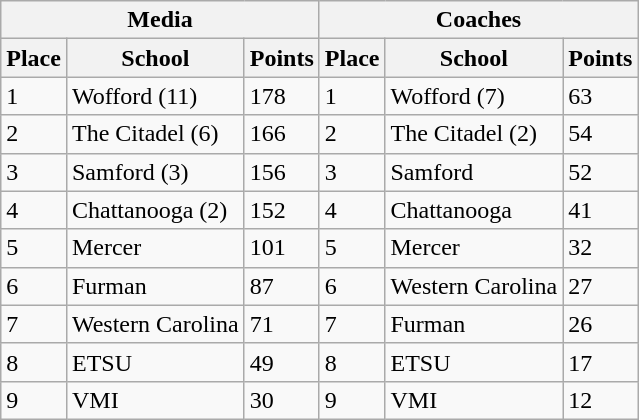<table Class="wikitable">
<tr align=center>
<th colspan=3>Media</th>
<th colspan=3>Coaches</th>
</tr>
<tr align=center>
<th>Place</th>
<th>School</th>
<th>Points</th>
<th>Place</th>
<th>School</th>
<th>Points</th>
</tr>
<tr>
<td>1</td>
<td>Wofford (11)</td>
<td>178</td>
<td>1</td>
<td>Wofford (7)</td>
<td>63</td>
</tr>
<tr>
<td>2</td>
<td>The Citadel (6)</td>
<td>166</td>
<td>2</td>
<td>The Citadel (2)</td>
<td>54</td>
</tr>
<tr>
<td>3</td>
<td>Samford (3)</td>
<td>156</td>
<td>3</td>
<td>Samford</td>
<td>52</td>
</tr>
<tr>
<td>4</td>
<td>Chattanooga (2)</td>
<td>152</td>
<td>4</td>
<td>Chattanooga</td>
<td>41</td>
</tr>
<tr>
<td>5</td>
<td>Mercer</td>
<td>101</td>
<td>5</td>
<td>Mercer</td>
<td>32</td>
</tr>
<tr>
<td>6</td>
<td>Furman</td>
<td>87</td>
<td>6</td>
<td>Western Carolina</td>
<td>27</td>
</tr>
<tr>
<td>7</td>
<td>Western Carolina</td>
<td>71</td>
<td>7</td>
<td>Furman</td>
<td>26</td>
</tr>
<tr>
<td>8</td>
<td>ETSU</td>
<td>49</td>
<td>8</td>
<td>ETSU</td>
<td>17</td>
</tr>
<tr>
<td>9</td>
<td>VMI</td>
<td>30</td>
<td>9</td>
<td>VMI</td>
<td>12</td>
</tr>
</table>
